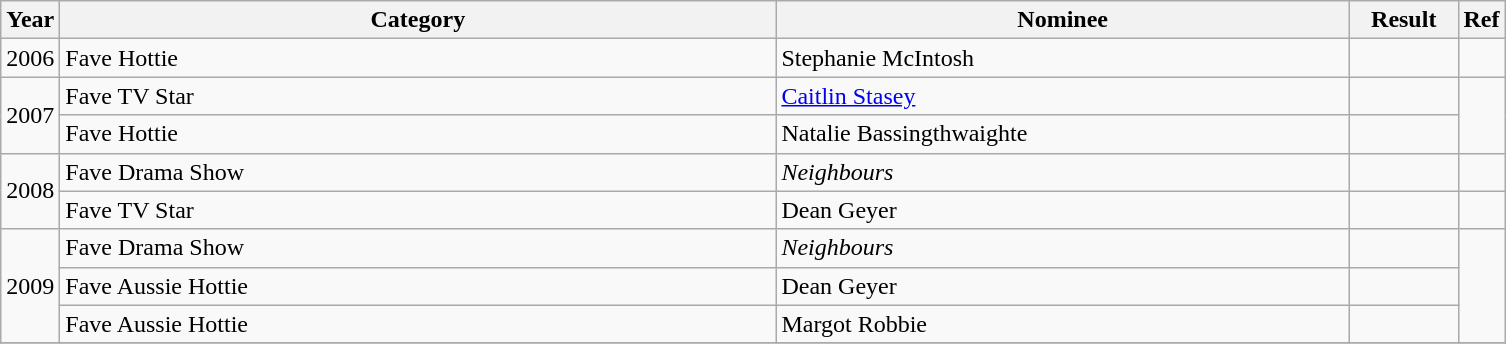<table class="wikitable">
<tr>
<th>Year</th>
<th width="470">Category</th>
<th width="375">Nominee</th>
<th width="65">Result</th>
<th>Ref</th>
</tr>
<tr>
<td>2006</td>
<td>Fave Hottie</td>
<td>Stephanie McIntosh</td>
<td></td>
<td align="center"></td>
</tr>
<tr>
<td rowspan="2">2007</td>
<td>Fave TV Star</td>
<td><a href='#'>Caitlin Stasey</a></td>
<td></td>
<td align="center" rowspan="2"><br></td>
</tr>
<tr>
<td>Fave Hottie</td>
<td>Natalie Bassingthwaighte</td>
<td></td>
</tr>
<tr>
<td rowspan="2">2008</td>
<td>Fave Drama Show</td>
<td><em>Neighbours</em></td>
<td></td>
<td></td>
</tr>
<tr>
<td>Fave TV Star</td>
<td>Dean Geyer</td>
<td></td>
<td></td>
</tr>
<tr>
<td rowspan="3">2009</td>
<td>Fave Drama Show</td>
<td><em>Neighbours</em></td>
<td></td>
<td align="center" rowspan="3"><br></td>
</tr>
<tr>
<td>Fave Aussie Hottie</td>
<td>Dean Geyer</td>
<td></td>
</tr>
<tr>
<td>Fave Aussie Hottie</td>
<td>Margot Robbie</td>
<td></td>
</tr>
<tr>
</tr>
</table>
